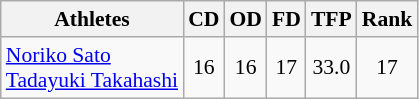<table class="wikitable" border="1" style="font-size:90%">
<tr>
<th>Athletes</th>
<th>CD</th>
<th>OD</th>
<th>FD</th>
<th>TFP</th>
<th>Rank</th>
</tr>
<tr align=center>
<td align=left><a href='#'>Noriko Sato</a><br><a href='#'>Tadayuki Takahashi</a></td>
<td>16</td>
<td>16</td>
<td>17</td>
<td>33.0</td>
<td>17</td>
</tr>
</table>
